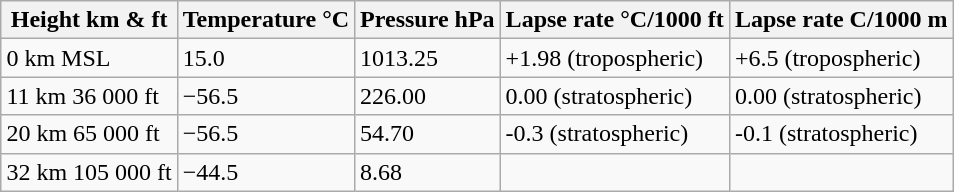<table class="wikitable" style="margin: 1em auto 1em auto">
<tr>
<th>Height km & ft</th>
<th>Temperature °C</th>
<th>Pressure hPa</th>
<th>Lapse rate °C/1000 ft</th>
<th>Lapse rate C/1000 m</th>
</tr>
<tr>
<td>0 km MSL</td>
<td>15.0</td>
<td>1013.25</td>
<td>+1.98 (tropospheric)</td>
<td>+6.5 (tropospheric)</td>
</tr>
<tr>
<td>11 km 36 000 ft</td>
<td>−56.5</td>
<td>226.00</td>
<td>0.00  (stratospheric)</td>
<td>0.00  (stratospheric)</td>
</tr>
<tr>
<td>20 km 65 000 ft</td>
<td>−56.5</td>
<td>54.70</td>
<td>-0.3  (stratospheric)</td>
<td>-0.1  (stratospheric)</td>
</tr>
<tr>
<td>32 km 105 000 ft</td>
<td>−44.5</td>
<td>8.68</td>
<td></td>
<td></td>
</tr>
</table>
